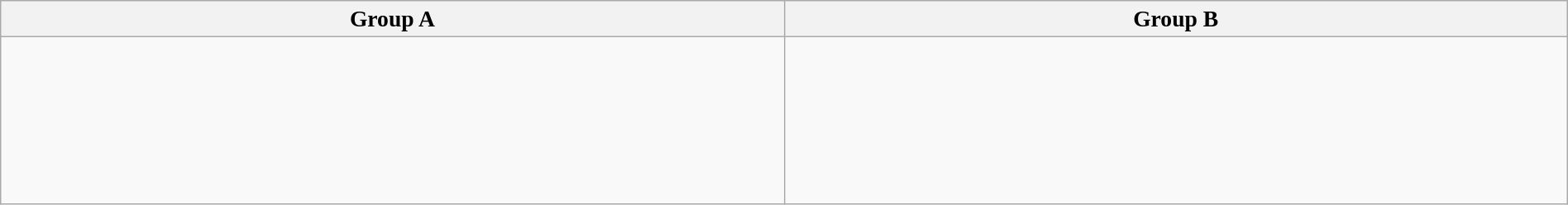<table class=wikitable width=100% style="font-size:115%;">
<tr>
<th width=25%>Group A</th>
<th width=25%>Group B</th>
</tr>
<tr>
<td><br><br>
<br>
<br>
<br>
<br></td>
<td><br><br>
<br>
<br>
<br></td>
</tr>
</table>
